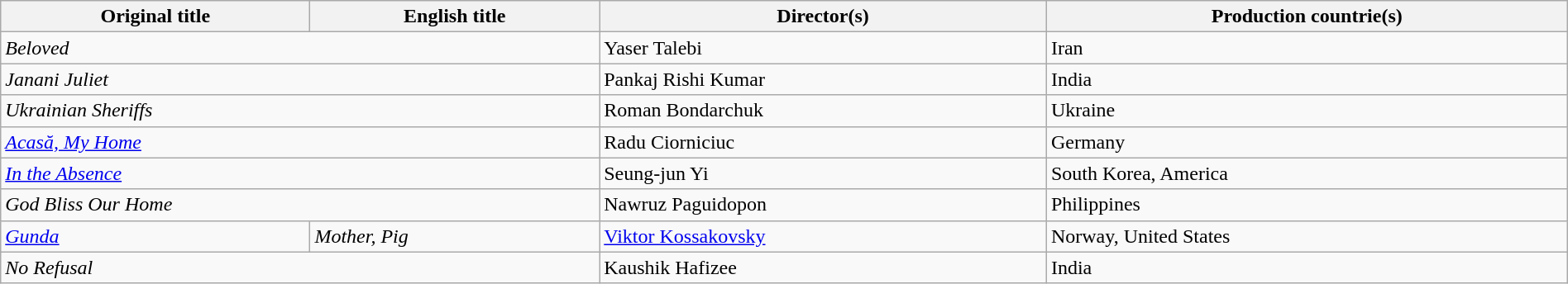<table class="sortable wikitable" style="width:100%; margin-bottom:4px" cellpadding="5">
<tr>
<th scope="col">Original title</th>
<th scope="col">English title</th>
<th scope="col">Director(s)</th>
<th scope="col">Production countrie(s)</th>
</tr>
<tr>
<td colspan=2><em>Beloved</em></td>
<td>Yaser Talebi</td>
<td>Iran</td>
</tr>
<tr>
<td colspan=2><em>Janani Juliet</em></td>
<td>Pankaj Rishi Kumar</td>
<td>India</td>
</tr>
<tr>
<td colspan=2><em>Ukrainian Sheriffs</em></td>
<td>Roman Bondarchuk</td>
<td>Ukraine</td>
</tr>
<tr>
<td colspan=2><em><a href='#'>Acasă, My Home</a></em></td>
<td>Radu Ciorniciuc</td>
<td>Germany</td>
</tr>
<tr>
<td colspan=2><em><a href='#'>In the Absence</a></em></td>
<td>Seung-jun Yi</td>
<td>South Korea, America</td>
</tr>
<tr>
<td colspan=2><em>God Bliss Our Home</em></td>
<td>Nawruz Paguidopon</td>
<td>Philippines</td>
</tr>
<tr>
<td><em><a href='#'>Gunda</a></em></td>
<td><em>Mother, Pig</em></td>
<td><a href='#'>Viktor Kossakovsky</a></td>
<td>Norway, United States</td>
</tr>
<tr>
<td colspan=2><em>No Refusal</em></td>
<td>Kaushik Hafizee</td>
<td>India</td>
</tr>
</table>
